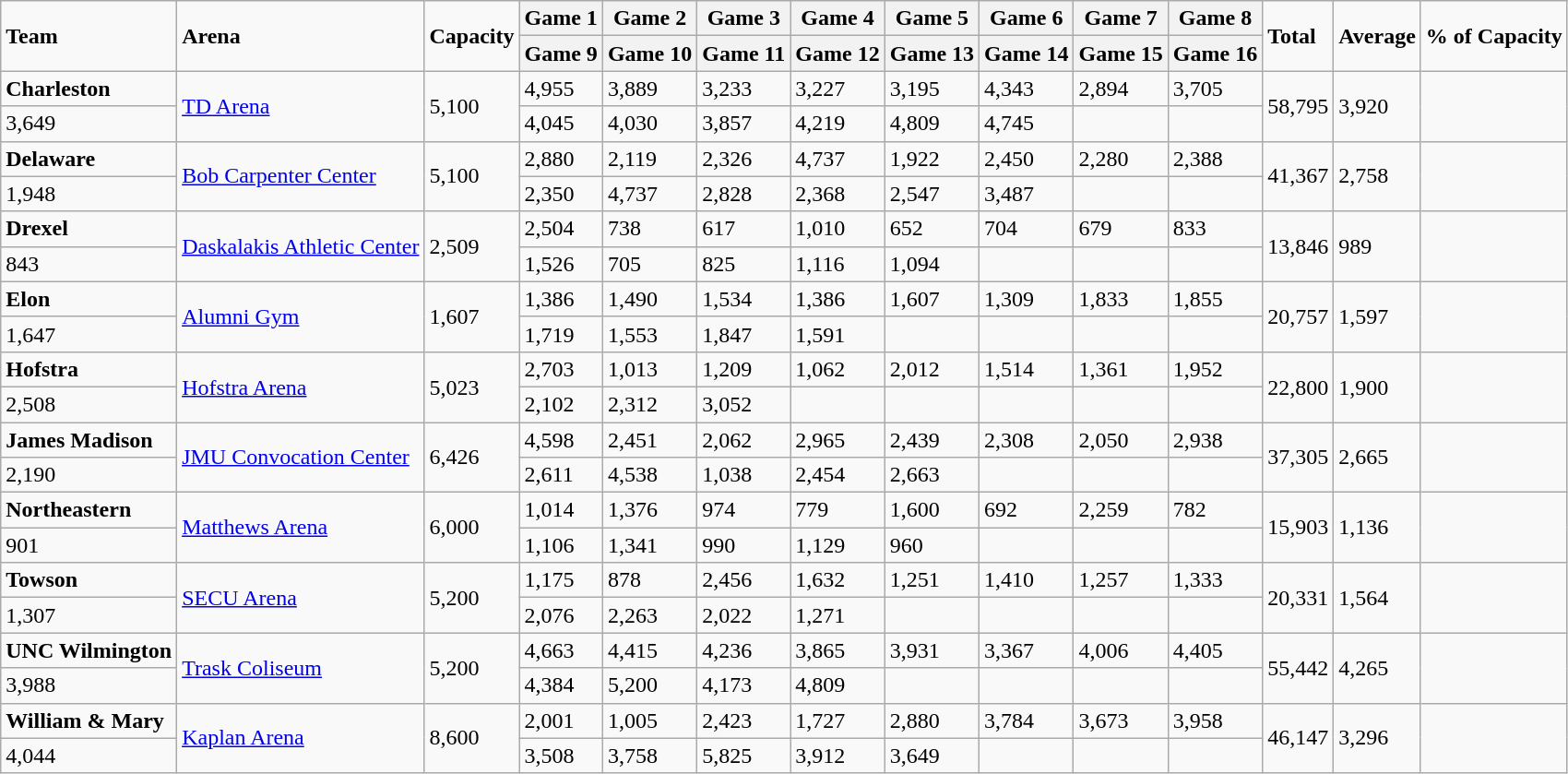<table class="wikitable sortable">
<tr>
<td rowspan=2><strong>Team</strong></td>
<td rowspan=2><strong>Arena</strong></td>
<td rowspan=2><strong>Capacity</strong></td>
<th>Game 1</th>
<th>Game 2</th>
<th>Game 3</th>
<th>Game 4</th>
<th>Game 5</th>
<th>Game 6</th>
<th>Game 7</th>
<th>Game 8</th>
<td rowspan=2><strong>Total</strong></td>
<td rowspan=2><strong>Average</strong></td>
<td rowspan=2><strong>% of Capacity</strong></td>
</tr>
<tr>
<th>Game 9</th>
<th>Game 10</th>
<th>Game 11</th>
<th>Game 12</th>
<th>Game 13</th>
<th>Game 14</th>
<th>Game 15</th>
<th>Game 16</th>
</tr>
<tr>
<td style=><strong>Charleston</strong></td>
<td rowspan=2><a href='#'>TD Arena</a></td>
<td rowspan=2>5,100</td>
<td>4,955</td>
<td>3,889</td>
<td>3,233</td>
<td>3,227</td>
<td>3,195</td>
<td>4,343</td>
<td>2,894</td>
<td>3,705</td>
<td rowspan=2>58,795</td>
<td rowspan=2>3,920</td>
<td rowspan=2></td>
</tr>
<tr>
<td>3,649</td>
<td>4,045</td>
<td>4,030</td>
<td>3,857</td>
<td>4,219</td>
<td>4,809</td>
<td>4,745</td>
<td></td>
</tr>
<tr>
<td style=><strong>Delaware</strong></td>
<td rowspan=2><a href='#'>Bob Carpenter Center</a></td>
<td rowspan=2>5,100</td>
<td>2,880</td>
<td>2,119</td>
<td>2,326</td>
<td>4,737</td>
<td>1,922</td>
<td>2,450</td>
<td>2,280</td>
<td>2,388</td>
<td rowspan=2>41,367</td>
<td rowspan=2>2,758</td>
<td rowspan=2></td>
</tr>
<tr>
<td>1,948</td>
<td>2,350</td>
<td>4,737</td>
<td>2,828</td>
<td>2,368</td>
<td>2,547</td>
<td>3,487</td>
<td></td>
</tr>
<tr>
<td style=><strong>Drexel</strong></td>
<td rowspan=2><a href='#'>Daskalakis Athletic Center</a></td>
<td rowspan=2>2,509</td>
<td>2,504</td>
<td>738</td>
<td>617</td>
<td>1,010</td>
<td>652</td>
<td>704</td>
<td>679</td>
<td>833</td>
<td rowspan=2>13,846</td>
<td rowspan=2>989</td>
<td rowspan=2></td>
</tr>
<tr>
<td>843</td>
<td>1,526</td>
<td>705</td>
<td>825</td>
<td>1,116</td>
<td>1,094</td>
<td></td>
<td></td>
</tr>
<tr>
<td style=><strong>Elon</strong></td>
<td rowspan=2><a href='#'>Alumni Gym</a></td>
<td rowspan=2>1,607</td>
<td>1,386</td>
<td>1,490</td>
<td>1,534</td>
<td>1,386</td>
<td>1,607</td>
<td>1,309</td>
<td>1,833</td>
<td>1,855</td>
<td rowspan=2>20,757</td>
<td rowspan=2>1,597</td>
<td rowspan=2></td>
</tr>
<tr>
<td>1,647</td>
<td>1,719</td>
<td>1,553</td>
<td>1,847</td>
<td>1,591</td>
<td></td>
<td></td>
<td></td>
</tr>
<tr>
<td style=><strong>Hofstra</strong></td>
<td rowspan=2><a href='#'>Hofstra Arena</a></td>
<td rowspan=2>5,023</td>
<td>2,703</td>
<td>1,013</td>
<td>1,209</td>
<td>1,062</td>
<td>2,012</td>
<td>1,514</td>
<td>1,361</td>
<td>1,952</td>
<td rowspan=2>22,800</td>
<td rowspan=2>1,900</td>
<td rowspan=2></td>
</tr>
<tr>
<td>2,508</td>
<td>2,102</td>
<td>2,312</td>
<td>3,052</td>
<td></td>
<td></td>
<td></td>
<td></td>
</tr>
<tr>
<td style=><strong>James Madison</strong></td>
<td rowspan=2><a href='#'>JMU Convocation Center</a></td>
<td rowspan=2>6,426</td>
<td>4,598</td>
<td>2,451</td>
<td>2,062</td>
<td>2,965</td>
<td>2,439</td>
<td>2,308</td>
<td>2,050</td>
<td>2,938</td>
<td rowspan=2>37,305</td>
<td rowspan=2>2,665</td>
<td rowspan=2></td>
</tr>
<tr>
<td>2,190</td>
<td>2,611</td>
<td>4,538</td>
<td>1,038</td>
<td>2,454</td>
<td>2,663</td>
<td></td>
<td></td>
</tr>
<tr>
<td style=><strong>Northeastern</strong></td>
<td rowspan=2><a href='#'>Matthews Arena</a></td>
<td rowspan=2>6,000</td>
<td>1,014</td>
<td>1,376</td>
<td>974</td>
<td>779</td>
<td>1,600</td>
<td>692</td>
<td>2,259</td>
<td>782</td>
<td rowspan=2>15,903</td>
<td rowspan=2>1,136</td>
<td rowspan=2></td>
</tr>
<tr>
<td>901</td>
<td>1,106</td>
<td>1,341</td>
<td>990</td>
<td>1,129</td>
<td>960</td>
<td></td>
<td></td>
</tr>
<tr>
<td style=><strong>Towson</strong></td>
<td rowspan=2><a href='#'>SECU Arena</a></td>
<td rowspan=2>5,200</td>
<td>1,175</td>
<td>878</td>
<td>2,456</td>
<td>1,632</td>
<td>1,251</td>
<td>1,410</td>
<td>1,257</td>
<td>1,333</td>
<td rowspan=2>20,331</td>
<td rowspan=2>1,564</td>
<td rowspan=2></td>
</tr>
<tr>
<td>1,307</td>
<td>2,076</td>
<td>2,263</td>
<td>2,022</td>
<td>1,271</td>
<td></td>
<td></td>
<td></td>
</tr>
<tr>
<td style=><strong>UNC Wilmington</strong></td>
<td rowspan=2><a href='#'>Trask Coliseum</a></td>
<td rowspan=2>5,200</td>
<td>4,663</td>
<td>4,415</td>
<td>4,236</td>
<td>3,865</td>
<td>3,931</td>
<td>3,367</td>
<td>4,006</td>
<td>4,405</td>
<td rowspan=2>55,442</td>
<td rowspan=2>4,265</td>
<td rowspan=2></td>
</tr>
<tr>
<td>3,988</td>
<td>4,384</td>
<td>5,200</td>
<td>4,173</td>
<td>4,809</td>
<td></td>
<td></td>
<td></td>
</tr>
<tr>
<td style=><strong>William & Mary</strong></td>
<td rowspan=2><a href='#'>Kaplan Arena</a></td>
<td rowspan=2>8,600</td>
<td>2,001</td>
<td>1,005</td>
<td>2,423</td>
<td>1,727</td>
<td>2,880</td>
<td>3,784</td>
<td>3,673</td>
<td>3,958</td>
<td rowspan=2>46,147</td>
<td rowspan=2>3,296</td>
<td rowspan=2></td>
</tr>
<tr>
<td>4,044</td>
<td>3,508</td>
<td>3,758</td>
<td>5,825</td>
<td>3,912</td>
<td>3,649</td>
<td></td>
<td></td>
</tr>
</table>
